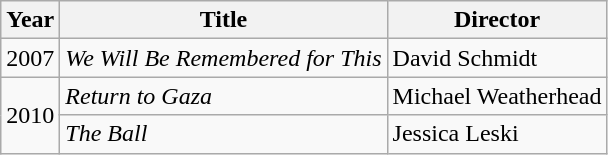<table class="wikitable">
<tr>
<th>Year</th>
<th>Title</th>
<th>Director</th>
</tr>
<tr>
<td>2007</td>
<td><em>We Will Be Remembered for This</em></td>
<td>David Schmidt</td>
</tr>
<tr>
<td rowspan=2>2010</td>
<td><em>Return to Gaza</em></td>
<td>Michael Weatherhead</td>
</tr>
<tr>
<td><em>The Ball</em></td>
<td>Jessica Leski</td>
</tr>
</table>
